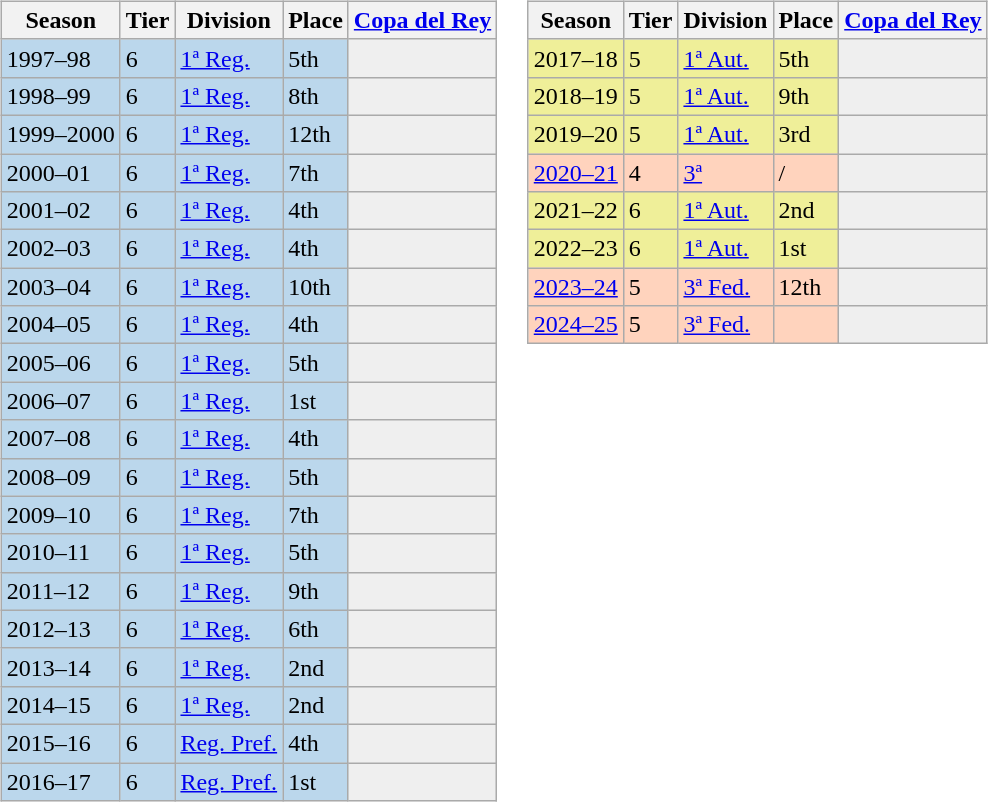<table>
<tr>
<td valign="top" width=0%><br><table class="wikitable">
<tr style="background:#f0f6fa;">
<th>Season</th>
<th>Tier</th>
<th>Division</th>
<th>Place</th>
<th><a href='#'>Copa del Rey</a></th>
</tr>
<tr>
<td style="background:#BBD7EC;">1997–98</td>
<td style="background:#BBD7EC;">6</td>
<td style="background:#BBD7EC;"><a href='#'>1ª Reg.</a></td>
<td style="background:#BBD7EC;">5th</td>
<th style="background:#efefef;"></th>
</tr>
<tr>
<td style="background:#BBD7EC;">1998–99</td>
<td style="background:#BBD7EC;">6</td>
<td style="background:#BBD7EC;"><a href='#'>1ª Reg.</a></td>
<td style="background:#BBD7EC;">8th</td>
<th style="background:#efefef;"></th>
</tr>
<tr>
<td style="background:#BBD7EC;">1999–2000</td>
<td style="background:#BBD7EC;">6</td>
<td style="background:#BBD7EC;"><a href='#'>1ª Reg.</a></td>
<td style="background:#BBD7EC;">12th</td>
<th style="background:#efefef;"></th>
</tr>
<tr>
<td style="background:#BBD7EC;">2000–01</td>
<td style="background:#BBD7EC;">6</td>
<td style="background:#BBD7EC;"><a href='#'>1ª Reg.</a></td>
<td style="background:#BBD7EC;">7th</td>
<th style="background:#efefef;"></th>
</tr>
<tr>
<td style="background:#BBD7EC;">2001–02</td>
<td style="background:#BBD7EC;">6</td>
<td style="background:#BBD7EC;"><a href='#'>1ª Reg.</a></td>
<td style="background:#BBD7EC;">4th</td>
<th style="background:#efefef;"></th>
</tr>
<tr>
<td style="background:#BBD7EC;">2002–03</td>
<td style="background:#BBD7EC;">6</td>
<td style="background:#BBD7EC;"><a href='#'>1ª Reg.</a></td>
<td style="background:#BBD7EC;">4th</td>
<th style="background:#efefef;"></th>
</tr>
<tr>
<td style="background:#BBD7EC;">2003–04</td>
<td style="background:#BBD7EC;">6</td>
<td style="background:#BBD7EC;"><a href='#'>1ª Reg.</a></td>
<td style="background:#BBD7EC;">10th</td>
<th style="background:#efefef;"></th>
</tr>
<tr>
<td style="background:#BBD7EC;">2004–05</td>
<td style="background:#BBD7EC;">6</td>
<td style="background:#BBD7EC;"><a href='#'>1ª Reg.</a></td>
<td style="background:#BBD7EC;">4th</td>
<th style="background:#efefef;"></th>
</tr>
<tr>
<td style="background:#BBD7EC;">2005–06</td>
<td style="background:#BBD7EC;">6</td>
<td style="background:#BBD7EC;"><a href='#'>1ª Reg.</a></td>
<td style="background:#BBD7EC;">5th</td>
<th style="background:#efefef;"></th>
</tr>
<tr>
<td style="background:#BBD7EC;">2006–07</td>
<td style="background:#BBD7EC;">6</td>
<td style="background:#BBD7EC;"><a href='#'>1ª Reg.</a></td>
<td style="background:#BBD7EC;">1st</td>
<th style="background:#efefef;"></th>
</tr>
<tr>
<td style="background:#BBD7EC;">2007–08</td>
<td style="background:#BBD7EC;">6</td>
<td style="background:#BBD7EC;"><a href='#'>1ª Reg.</a></td>
<td style="background:#BBD7EC;">4th</td>
<th style="background:#efefef;"></th>
</tr>
<tr>
<td style="background:#BBD7EC;">2008–09</td>
<td style="background:#BBD7EC;">6</td>
<td style="background:#BBD7EC;"><a href='#'>1ª Reg.</a></td>
<td style="background:#BBD7EC;">5th</td>
<th style="background:#efefef;"></th>
</tr>
<tr>
<td style="background:#BBD7EC;">2009–10</td>
<td style="background:#BBD7EC;">6</td>
<td style="background:#BBD7EC;"><a href='#'>1ª Reg.</a></td>
<td style="background:#BBD7EC;">7th</td>
<th style="background:#efefef;"></th>
</tr>
<tr>
<td style="background:#BBD7EC;">2010–11</td>
<td style="background:#BBD7EC;">6</td>
<td style="background:#BBD7EC;"><a href='#'>1ª Reg.</a></td>
<td style="background:#BBD7EC;">5th</td>
<th style="background:#efefef;"></th>
</tr>
<tr>
<td style="background:#BBD7EC;">2011–12</td>
<td style="background:#BBD7EC;">6</td>
<td style="background:#BBD7EC;"><a href='#'>1ª Reg.</a></td>
<td style="background:#BBD7EC;">9th</td>
<th style="background:#efefef;"></th>
</tr>
<tr>
<td style="background:#BBD7EC;">2012–13</td>
<td style="background:#BBD7EC;">6</td>
<td style="background:#BBD7EC;"><a href='#'>1ª Reg.</a></td>
<td style="background:#BBD7EC;">6th</td>
<th style="background:#efefef;"></th>
</tr>
<tr>
<td style="background:#BBD7EC;">2013–14</td>
<td style="background:#BBD7EC;">6</td>
<td style="background:#BBD7EC;"><a href='#'>1ª Reg.</a></td>
<td style="background:#BBD7EC;">2nd</td>
<th style="background:#efefef;"></th>
</tr>
<tr>
<td style="background:#BBD7EC;">2014–15</td>
<td style="background:#BBD7EC;">6</td>
<td style="background:#BBD7EC;"><a href='#'>1ª Reg.</a></td>
<td style="background:#BBD7EC;">2nd</td>
<th style="background:#efefef;"></th>
</tr>
<tr>
<td style="background:#BBD7EC;">2015–16</td>
<td style="background:#BBD7EC;">6</td>
<td style="background:#BBD7EC;"><a href='#'>Reg. Pref.</a></td>
<td style="background:#BBD7EC;">4th</td>
<th style="background:#efefef;"></th>
</tr>
<tr>
<td style="background:#BBD7EC;">2016–17</td>
<td style="background:#BBD7EC;">6</td>
<td style="background:#BBD7EC;"><a href='#'>Reg. Pref.</a></td>
<td style="background:#BBD7EC;">1st</td>
<th style="background:#efefef;"></th>
</tr>
</table>
</td>
<td valign="top" width=0%><br><table class="wikitable">
<tr style="background:#f0f6fa;">
<th>Season</th>
<th>Tier</th>
<th>Division</th>
<th>Place</th>
<th><a href='#'>Copa del Rey</a></th>
</tr>
<tr>
<td style="background:#EFEF99;">2017–18</td>
<td style="background:#EFEF99;">5</td>
<td style="background:#EFEF99;"><a href='#'>1ª Aut.</a></td>
<td style="background:#EFEF99;">5th</td>
<th style="background:#efefef;"></th>
</tr>
<tr>
<td style="background:#EFEF99;">2018–19</td>
<td style="background:#EFEF99;">5</td>
<td style="background:#EFEF99;"><a href='#'>1ª Aut.</a></td>
<td style="background:#EFEF99;">9th</td>
<th style="background:#efefef;"></th>
</tr>
<tr>
<td style="background:#EFEF99;">2019–20</td>
<td style="background:#EFEF99;">5</td>
<td style="background:#EFEF99;"><a href='#'>1ª Aut.</a></td>
<td style="background:#EFEF99;">3rd</td>
<th style="background:#efefef;"></th>
</tr>
<tr>
<td style="background:#FFD3BD;"><a href='#'>2020–21</a></td>
<td style="background:#FFD3BD;">4</td>
<td style="background:#FFD3BD;"><a href='#'>3ª</a></td>
<td style="background:#FFD3BD;"> / </td>
<td style="background:#efefef;"></td>
</tr>
<tr>
<td style="background:#EFEF99;">2021–22</td>
<td style="background:#EFEF99;">6</td>
<td style="background:#EFEF99;"><a href='#'>1ª Aut.</a></td>
<td style="background:#EFEF99;">2nd</td>
<th style="background:#efefef;"></th>
</tr>
<tr>
<td style="background:#EFEF99;">2022–23</td>
<td style="background:#EFEF99;">6</td>
<td style="background:#EFEF99;"><a href='#'>1ª Aut.</a></td>
<td style="background:#EFEF99;">1st</td>
<th style="background:#efefef;"></th>
</tr>
<tr>
<td style="background:#FFD3BD;"><a href='#'>2023–24</a></td>
<td style="background:#FFD3BD;">5</td>
<td style="background:#FFD3BD;"><a href='#'>3ª Fed.</a></td>
<td style="background:#FFD3BD;">12th</td>
<td style="background:#efefef;"></td>
</tr>
<tr>
<td style="background:#FFD3BD;"><a href='#'>2024–25</a></td>
<td style="background:#FFD3BD;">5</td>
<td style="background:#FFD3BD;"><a href='#'>3ª Fed.</a></td>
<td style="background:#FFD3BD;"></td>
<td style="background:#efefef;"></td>
</tr>
</table>
</td>
</tr>
</table>
